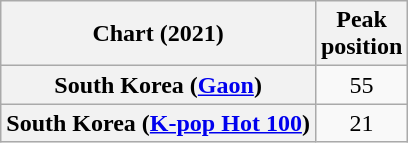<table class="wikitable sortable plainrowheaders" style="text-align:center">
<tr>
<th scope="col">Chart (2021)</th>
<th scope="col">Peak<br>position</th>
</tr>
<tr>
<th scope="row">South Korea (<a href='#'>Gaon</a>)</th>
<td>55</td>
</tr>
<tr>
<th scope="row">South Korea (<a href='#'>K-pop Hot 100</a>)</th>
<td>21</td>
</tr>
</table>
